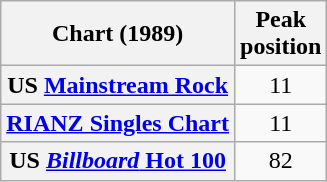<table class="wikitable sortable plainrowheaders" style="text-align:center">
<tr>
<th scope="col">Chart (1989)</th>
<th scope="col">Peak<br>position</th>
</tr>
<tr>
<th scope="row">US <a href='#'>Mainstream Rock</a></th>
<td>11</td>
</tr>
<tr>
<th scope="row"><a href='#'>RIANZ Singles Chart</a></th>
<td>11</td>
</tr>
<tr>
<th scope="row">US <a href='#'><em>Billboard</em> Hot 100</a></th>
<td>82</td>
</tr>
</table>
